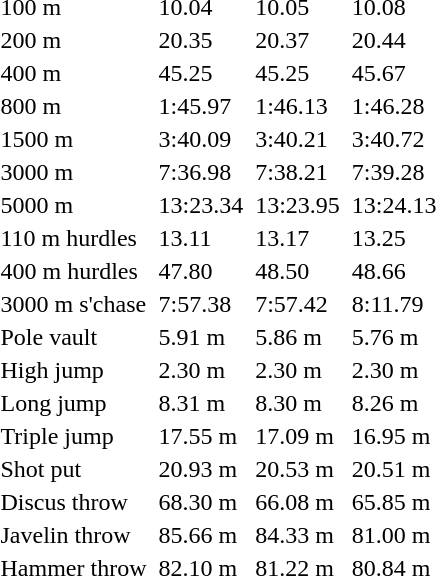<table>
<tr>
<td>100 m</td>
<td></td>
<td>10.04</td>
<td></td>
<td>10.05</td>
<td></td>
<td>10.08</td>
</tr>
<tr>
<td>200 m</td>
<td></td>
<td>20.35</td>
<td></td>
<td>20.37</td>
<td></td>
<td>20.44</td>
</tr>
<tr>
<td>400 m</td>
<td></td>
<td>45.25</td>
<td></td>
<td>45.25</td>
<td></td>
<td>45.67</td>
</tr>
<tr>
<td>800 m</td>
<td></td>
<td>1:45.97</td>
<td></td>
<td>1:46.13</td>
<td></td>
<td>1:46.28</td>
</tr>
<tr>
<td>1500 m</td>
<td></td>
<td>3:40.09</td>
<td></td>
<td>3:40.21</td>
<td></td>
<td>3:40.72</td>
</tr>
<tr>
<td>3000 m</td>
<td></td>
<td>7:36.98</td>
<td></td>
<td>7:38.21</td>
<td></td>
<td>7:39.28</td>
</tr>
<tr>
<td>5000 m</td>
<td></td>
<td>13:23.34</td>
<td></td>
<td>13:23.95</td>
<td></td>
<td>13:24.13</td>
</tr>
<tr>
<td>110 m hurdles</td>
<td></td>
<td>13.11</td>
<td></td>
<td>13.17</td>
<td></td>
<td>13.25</td>
</tr>
<tr>
<td>400 m hurdles</td>
<td></td>
<td>47.80</td>
<td></td>
<td>48.50</td>
<td></td>
<td>48.66</td>
</tr>
<tr>
<td>3000 m s'chase</td>
<td></td>
<td>7:57.38</td>
<td></td>
<td>7:57.42</td>
<td></td>
<td>8:11.79</td>
</tr>
<tr>
<td>Pole vault</td>
<td></td>
<td>5.91 m</td>
<td></td>
<td>5.86 m</td>
<td></td>
<td>5.76 m</td>
</tr>
<tr>
<td>High jump</td>
<td></td>
<td>2.30 m</td>
<td></td>
<td>2.30 m</td>
<td></td>
<td>2.30 m</td>
</tr>
<tr>
<td>Long jump</td>
<td></td>
<td>8.31 m</td>
<td></td>
<td>8.30 m</td>
<td></td>
<td>8.26 m </td>
</tr>
<tr>
<td>Triple jump</td>
<td></td>
<td>17.55 m</td>
<td></td>
<td>17.09 m</td>
<td></td>
<td>16.95 m</td>
</tr>
<tr>
<td>Shot put</td>
<td></td>
<td>20.93 m</td>
<td></td>
<td>20.53 m</td>
<td></td>
<td>20.51 m</td>
</tr>
<tr>
<td>Discus throw</td>
<td></td>
<td>68.30 m</td>
<td></td>
<td>66.08 m</td>
<td></td>
<td>65.85 m</td>
</tr>
<tr>
<td>Javelin throw</td>
<td></td>
<td>85.66 m</td>
<td></td>
<td>84.33 m</td>
<td></td>
<td>81.00 m</td>
</tr>
<tr>
<td>Hammer throw</td>
<td></td>
<td>82.10 m</td>
<td></td>
<td>81.22 m</td>
<td></td>
<td>80.84 m</td>
</tr>
</table>
